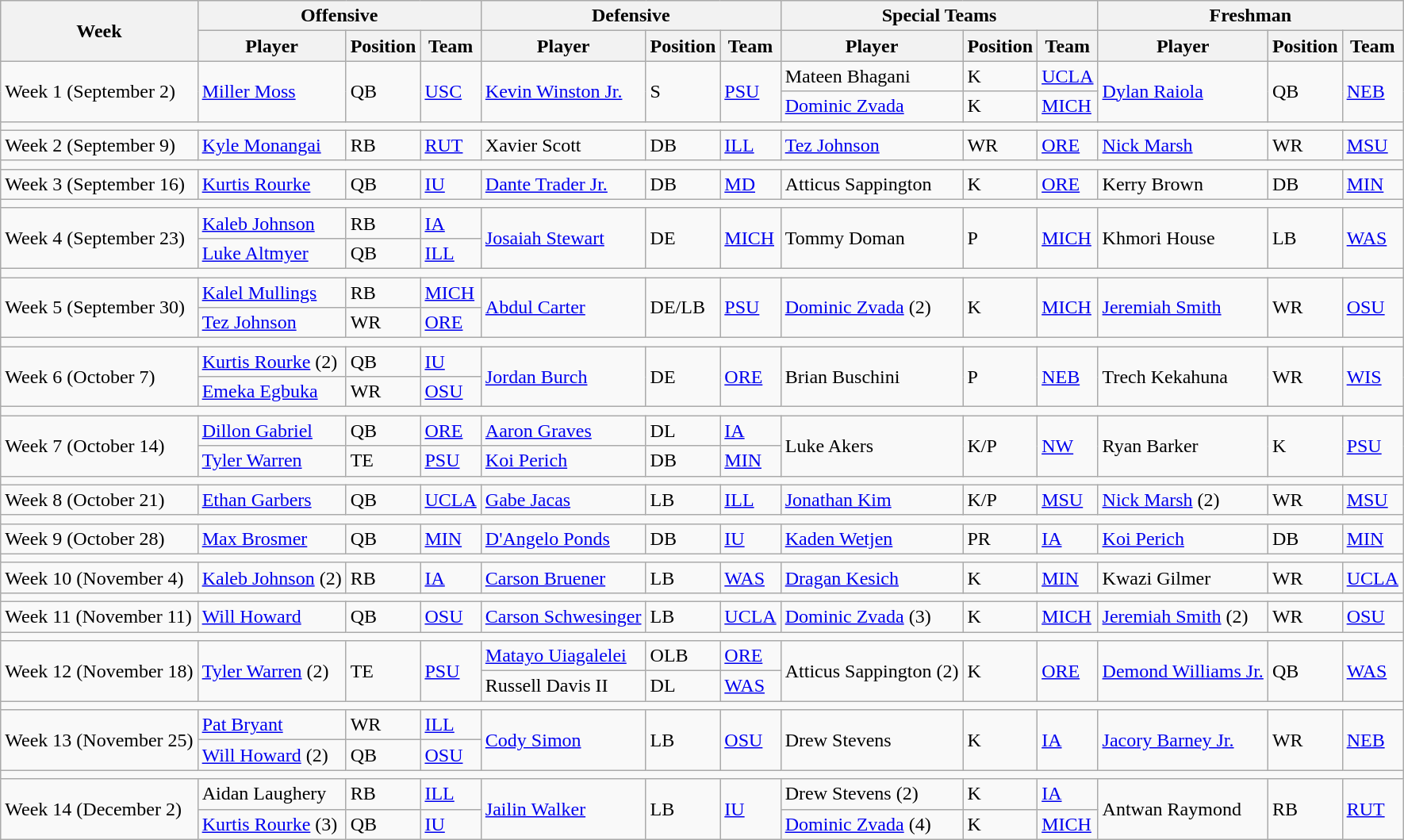<table class="wikitable">
<tr>
<th rowspan="2">Week</th>
<th colspan="3">Offensive</th>
<th colspan="3">Defensive</th>
<th colspan="3">Special Teams</th>
<th colspan="3">Freshman</th>
</tr>
<tr>
<th>Player</th>
<th>Position</th>
<th>Team</th>
<th>Player</th>
<th>Position</th>
<th>Team</th>
<th>Player</th>
<th>Position</th>
<th>Team</th>
<th>Player</th>
<th>Position</th>
<th>Team</th>
</tr>
<tr>
<td rowspan="2">Week 1 (September 2) </td>
<td rowspan="2"><a href='#'>Miller Moss</a></td>
<td rowspan="2">QB</td>
<td rowspan="2"><a href='#'>USC</a></td>
<td rowspan="2"><a href='#'>Kevin Winston Jr.</a></td>
<td rowspan="2">S</td>
<td rowspan="2"><a href='#'>PSU</a></td>
<td>Mateen Bhagani</td>
<td>K</td>
<td><a href='#'>UCLA</a></td>
<td rowspan="2"><a href='#'>Dylan Raiola</a></td>
<td rowspan="2">QB</td>
<td rowspan="2"><a href='#'>NEB</a></td>
</tr>
<tr>
<td><a href='#'>Dominic Zvada</a></td>
<td>K</td>
<td><a href='#'>MICH</a></td>
</tr>
<tr>
<td colspan="13"></td>
</tr>
<tr>
<td>Week 2 (September 9)</td>
<td><a href='#'>Kyle Monangai</a></td>
<td>RB</td>
<td><a href='#'>RUT</a></td>
<td>Xavier Scott</td>
<td>DB</td>
<td><a href='#'>ILL</a></td>
<td><a href='#'>Tez Johnson</a></td>
<td>WR</td>
<td><a href='#'>ORE</a></td>
<td><a href='#'>Nick Marsh</a></td>
<td>WR</td>
<td><a href='#'>MSU</a></td>
</tr>
<tr>
<td colspan="13"></td>
</tr>
<tr>
<td>Week 3 (September 16)</td>
<td><a href='#'>Kurtis Rourke</a></td>
<td>QB</td>
<td><a href='#'>IU</a></td>
<td><a href='#'>Dante Trader Jr.</a></td>
<td>DB</td>
<td><a href='#'>MD</a></td>
<td>Atticus Sappington</td>
<td>K</td>
<td><a href='#'>ORE</a></td>
<td>Kerry Brown</td>
<td>DB</td>
<td><a href='#'>MIN</a></td>
</tr>
<tr>
<td colspan="13"></td>
</tr>
<tr>
<td rowspan="2">Week 4 (September 23)</td>
<td><a href='#'>Kaleb Johnson</a></td>
<td>RB</td>
<td><a href='#'>IA</a></td>
<td rowspan="2"><a href='#'>Josaiah Stewart</a></td>
<td rowspan="2">DE</td>
<td rowspan="2"><a href='#'>MICH</a></td>
<td rowspan="2">Tommy Doman</td>
<td rowspan="2">P</td>
<td rowspan="2"><a href='#'>MICH</a></td>
<td rowspan="2">Khmori House</td>
<td rowspan="2">LB</td>
<td rowspan="2"><a href='#'>WAS</a></td>
</tr>
<tr>
<td><a href='#'>Luke Altmyer</a></td>
<td>QB</td>
<td><a href='#'>ILL</a></td>
</tr>
<tr>
<td colspan="13"></td>
</tr>
<tr>
<td rowspan="2">Week 5 (September 30)</td>
<td><a href='#'>Kalel Mullings</a></td>
<td>RB</td>
<td><a href='#'>MICH</a></td>
<td rowspan="2"><a href='#'>Abdul Carter</a></td>
<td rowspan="2">DE/LB</td>
<td rowspan="2"><a href='#'>PSU</a></td>
<td rowspan="2"><a href='#'>Dominic Zvada</a> (2)</td>
<td rowspan="2">K</td>
<td rowspan="2"><a href='#'>MICH</a></td>
<td rowspan="2"><a href='#'>Jeremiah Smith</a></td>
<td rowspan="2">WR</td>
<td rowspan="2"><a href='#'>OSU</a></td>
</tr>
<tr>
<td><a href='#'>Tez Johnson</a></td>
<td>WR</td>
<td><a href='#'>ORE</a></td>
</tr>
<tr>
<td colspan="13"></td>
</tr>
<tr>
<td rowspan="2">Week 6 (October 7)</td>
<td><a href='#'>Kurtis Rourke</a> (2)</td>
<td>QB</td>
<td><a href='#'>IU</a></td>
<td rowspan="2"><a href='#'>Jordan Burch</a></td>
<td rowspan="2">DE</td>
<td rowspan="2"><a href='#'>ORE</a></td>
<td rowspan="2">Brian Buschini</td>
<td rowspan="2">P</td>
<td rowspan="2"><a href='#'>NEB</a></td>
<td rowspan="2">Trech Kekahuna</td>
<td rowspan="2">WR</td>
<td rowspan="2"><a href='#'>WIS</a></td>
</tr>
<tr>
<td><a href='#'>Emeka Egbuka</a></td>
<td>WR</td>
<td><a href='#'>OSU</a></td>
</tr>
<tr>
<td colspan="13"></td>
</tr>
<tr>
<td rowspan="2">Week 7 (October 14)</td>
<td><a href='#'>Dillon Gabriel</a></td>
<td>QB</td>
<td><a href='#'>ORE</a></td>
<td><a href='#'>Aaron Graves</a></td>
<td>DL</td>
<td><a href='#'>IA</a></td>
<td rowspan="2">Luke Akers</td>
<td rowspan="2">K/P</td>
<td rowspan="2"><a href='#'>NW</a></td>
<td rowspan="2">Ryan Barker</td>
<td rowspan="2">K</td>
<td rowspan="2"><a href='#'>PSU</a></td>
</tr>
<tr>
<td><a href='#'>Tyler Warren</a></td>
<td>TE</td>
<td><a href='#'>PSU</a></td>
<td><a href='#'>Koi Perich</a></td>
<td>DB</td>
<td><a href='#'>MIN</a></td>
</tr>
<tr>
<td colspan="13"></td>
</tr>
<tr>
<td>Week 8 (October 21)</td>
<td><a href='#'>Ethan Garbers</a></td>
<td>QB</td>
<td><a href='#'>UCLA</a></td>
<td><a href='#'>Gabe Jacas</a></td>
<td>LB</td>
<td><a href='#'>ILL</a></td>
<td><a href='#'>Jonathan Kim</a></td>
<td>K/P</td>
<td><a href='#'>MSU</a></td>
<td><a href='#'>Nick Marsh</a> (2)</td>
<td>WR</td>
<td><a href='#'>MSU</a></td>
</tr>
<tr>
<td colspan="13"></td>
</tr>
<tr>
<td>Week 9 (October 28)</td>
<td><a href='#'>Max Brosmer</a></td>
<td>QB</td>
<td><a href='#'>MIN</a></td>
<td><a href='#'>D'Angelo Ponds</a></td>
<td>DB</td>
<td><a href='#'>IU</a></td>
<td><a href='#'>Kaden Wetjen</a></td>
<td>PR</td>
<td><a href='#'>IA</a></td>
<td><a href='#'>Koi Perich</a></td>
<td>DB</td>
<td><a href='#'>MIN</a></td>
</tr>
<tr>
<td colspan="13"></td>
</tr>
<tr>
<td>Week 10 (November 4)</td>
<td><a href='#'>Kaleb Johnson</a> (2)</td>
<td>RB</td>
<td><a href='#'>IA</a></td>
<td><a href='#'>Carson Bruener</a></td>
<td>LB</td>
<td><a href='#'>WAS</a></td>
<td><a href='#'>Dragan Kesich</a></td>
<td>K</td>
<td><a href='#'>MIN</a></td>
<td>Kwazi Gilmer</td>
<td>WR</td>
<td><a href='#'>UCLA</a></td>
</tr>
<tr>
<td colspan="13"></td>
</tr>
<tr>
<td>Week 11 (November 11)</td>
<td><a href='#'>Will Howard</a></td>
<td>QB</td>
<td><a href='#'>OSU</a></td>
<td><a href='#'>Carson Schwesinger</a></td>
<td>LB</td>
<td><a href='#'>UCLA</a></td>
<td><a href='#'>Dominic Zvada</a> (3)</td>
<td>K</td>
<td><a href='#'>MICH</a></td>
<td><a href='#'>Jeremiah Smith</a> (2)</td>
<td>WR</td>
<td><a href='#'>OSU</a></td>
</tr>
<tr>
<td colspan="13"></td>
</tr>
<tr>
<td rowspan="2">Week 12 (November 18)</td>
<td rowspan="2"><a href='#'>Tyler Warren</a> (2)</td>
<td rowspan="2">TE</td>
<td rowspan="2"><a href='#'>PSU</a></td>
<td><a href='#'>Matayo Uiagalelei</a></td>
<td>OLB</td>
<td><a href='#'>ORE</a></td>
<td rowspan="2">Atticus Sappington (2)</td>
<td rowspan="2">K</td>
<td rowspan="2"><a href='#'>ORE</a></td>
<td rowspan="2"><a href='#'>Demond Williams Jr.</a></td>
<td rowspan="2">QB</td>
<td rowspan="2"><a href='#'>WAS</a></td>
</tr>
<tr>
<td>Russell Davis II</td>
<td>DL</td>
<td><a href='#'>WAS</a></td>
</tr>
<tr>
<td colspan="13"></td>
</tr>
<tr>
<td rowspan="2">Week 13 (November 25)</td>
<td><a href='#'>Pat Bryant</a></td>
<td>WR</td>
<td><a href='#'>ILL</a></td>
<td rowspan="2"><a href='#'>Cody Simon</a></td>
<td rowspan="2">LB</td>
<td rowspan="2"><a href='#'>OSU</a></td>
<td rowspan="2">Drew Stevens</td>
<td rowspan="2">K</td>
<td rowspan="2"><a href='#'>IA</a></td>
<td rowspan="2"><a href='#'>Jacory Barney Jr.</a></td>
<td rowspan="2">WR</td>
<td rowspan="2"><a href='#'>NEB</a></td>
</tr>
<tr>
<td><a href='#'>Will Howard</a> (2)</td>
<td>QB</td>
<td><a href='#'>OSU</a></td>
</tr>
<tr>
<td colspan="13"></td>
</tr>
<tr>
<td rowspan="2">Week 14 (December 2)</td>
<td>Aidan Laughery</td>
<td>RB</td>
<td><a href='#'>ILL</a></td>
<td rowspan="2"><a href='#'>Jailin Walker</a></td>
<td rowspan="2">LB</td>
<td rowspan="2"><a href='#'>IU</a></td>
<td>Drew Stevens (2)</td>
<td>K</td>
<td><a href='#'>IA</a></td>
<td rowspan="2">Antwan Raymond</td>
<td rowspan="2">RB</td>
<td rowspan="2"><a href='#'>RUT</a></td>
</tr>
<tr>
<td><a href='#'>Kurtis Rourke</a> (3)</td>
<td>QB</td>
<td><a href='#'>IU</a></td>
<td><a href='#'>Dominic Zvada</a> (4)</td>
<td>K</td>
<td><a href='#'>MICH</a></td>
</tr>
</table>
